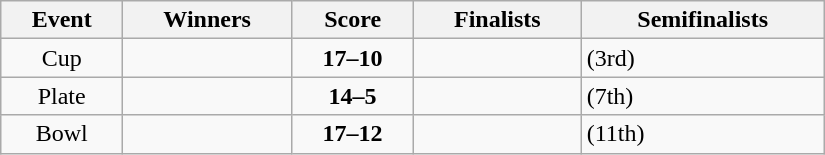<table class="wikitable" width=550 style="text-align: center">
<tr>
<th>Event</th>
<th>Winners</th>
<th>Score</th>
<th>Finalists</th>
<th>Semifinalists</th>
</tr>
<tr>
<td>Cup</td>
<td align=left><strong></strong></td>
<td><strong>17–10</strong></td>
<td align=left></td>
<td align=left> (3rd)<br></td>
</tr>
<tr>
<td>Plate</td>
<td align=left><strong></strong></td>
<td><strong>14–5</strong></td>
<td align=left></td>
<td align=left> (7th)<br></td>
</tr>
<tr>
<td>Bowl</td>
<td align=left><strong></strong></td>
<td><strong>17–12</strong></td>
<td align=left></td>
<td align=left> (11th)<br></td>
</tr>
</table>
